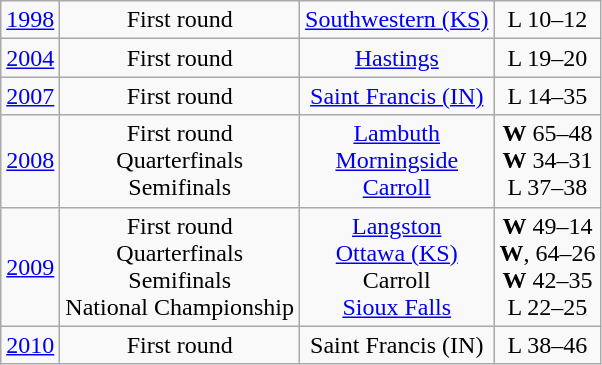<table class="wikitable" style="text-align:center;">
<tr>
<td><a href='#'>1998</a></td>
<td>First round</td>
<td><a href='#'>Southwestern (KS)</a></td>
<td>L 10–12</td>
</tr>
<tr>
<td><a href='#'>2004</a></td>
<td>First round</td>
<td><a href='#'>Hastings</a></td>
<td>L 19–20</td>
</tr>
<tr>
<td><a href='#'>2007</a></td>
<td>First round</td>
<td><a href='#'>Saint Francis (IN)</a></td>
<td>L 14–35</td>
</tr>
<tr>
<td><a href='#'>2008</a></td>
<td>First round<br>Quarterfinals<br>Semifinals</td>
<td><a href='#'>Lambuth</a><br><a href='#'>Morningside</a><br><a href='#'>Carroll</a></td>
<td><strong>W</strong> 65–48<br><strong>W</strong> 34–31<br>L 37–38</td>
</tr>
<tr>
<td><a href='#'>2009</a></td>
<td>First round<br>Quarterfinals<br>Semifinals<br>National Championship</td>
<td><a href='#'>Langston</a><br><a href='#'>Ottawa (KS)</a><br>Carroll<br><a href='#'>Sioux Falls</a></td>
<td><strong>W</strong> 49–14<br><strong>W</strong>, 64–26<br><strong>W</strong> 42–35<br>L 22–25</td>
</tr>
<tr>
<td><a href='#'>2010</a></td>
<td>First round</td>
<td>Saint Francis (IN)</td>
<td>L 38–46</td>
</tr>
</table>
